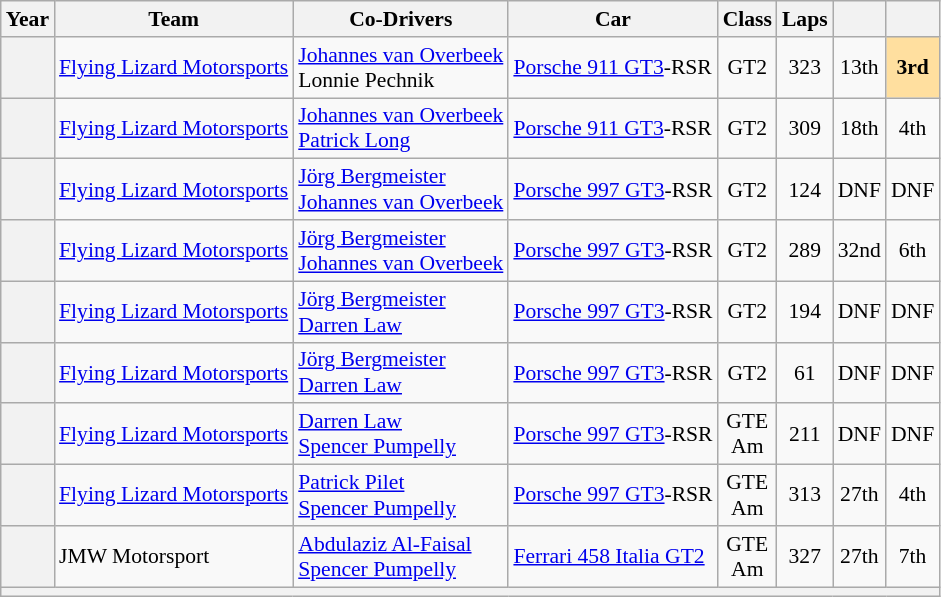<table class="wikitable" style="text-align:center; font-size:90%">
<tr>
<th>Year</th>
<th>Team</th>
<th>Co-Drivers</th>
<th>Car</th>
<th>Class</th>
<th>Laps</th>
<th></th>
<th></th>
</tr>
<tr>
<th></th>
<td align="left"> <a href='#'>Flying Lizard Motorsports</a></td>
<td align="left"> <a href='#'>Johannes van Overbeek</a><br> Lonnie Pechnik</td>
<td align="left"><a href='#'>Porsche 911 GT3</a>-RSR</td>
<td>GT2</td>
<td>323</td>
<td>13th</td>
<td style="background:#FFDF9F;"><strong>3rd</strong></td>
</tr>
<tr>
<th></th>
<td align="left"> <a href='#'>Flying Lizard Motorsports</a></td>
<td align="left"> <a href='#'>Johannes van Overbeek</a><br> <a href='#'>Patrick Long</a></td>
<td align="left"><a href='#'>Porsche 911 GT3</a>-RSR</td>
<td>GT2</td>
<td>309</td>
<td>18th</td>
<td>4th</td>
</tr>
<tr>
<th></th>
<td align="left"> <a href='#'>Flying Lizard Motorsports</a></td>
<td align="left"> <a href='#'>Jörg Bergmeister</a><br> <a href='#'>Johannes van Overbeek</a></td>
<td align="left"><a href='#'>Porsche 997 GT3</a>-RSR</td>
<td>GT2</td>
<td>124</td>
<td>DNF</td>
<td>DNF</td>
</tr>
<tr>
<th></th>
<td align="left"> <a href='#'>Flying Lizard Motorsports</a></td>
<td align="left"> <a href='#'>Jörg Bergmeister</a><br> <a href='#'>Johannes van Overbeek</a></td>
<td align="left"><a href='#'>Porsche 997 GT3</a>-RSR</td>
<td>GT2</td>
<td>289</td>
<td>32nd</td>
<td>6th</td>
</tr>
<tr>
<th></th>
<td align="left"> <a href='#'>Flying Lizard Motorsports</a></td>
<td align="left"> <a href='#'>Jörg Bergmeister</a><br> <a href='#'>Darren Law</a></td>
<td align="left"><a href='#'>Porsche 997 GT3</a>-RSR</td>
<td>GT2</td>
<td>194</td>
<td>DNF</td>
<td>DNF</td>
</tr>
<tr>
<th></th>
<td align="left"> <a href='#'>Flying Lizard Motorsports</a></td>
<td align="left"> <a href='#'>Jörg Bergmeister</a><br> <a href='#'>Darren Law</a></td>
<td align="left"><a href='#'>Porsche 997 GT3</a>-RSR</td>
<td>GT2</td>
<td>61</td>
<td>DNF</td>
<td>DNF</td>
</tr>
<tr>
<th></th>
<td align="left"> <a href='#'>Flying Lizard Motorsports</a></td>
<td align="left"> <a href='#'>Darren Law</a><br> <a href='#'>Spencer Pumpelly</a></td>
<td align="left"><a href='#'>Porsche 997 GT3</a>-RSR</td>
<td>GTE<br>Am</td>
<td>211</td>
<td>DNF</td>
<td>DNF</td>
</tr>
<tr>
<th></th>
<td align="left"> <a href='#'>Flying Lizard Motorsports</a></td>
<td align="left"> <a href='#'>Patrick Pilet</a><br> <a href='#'>Spencer Pumpelly</a></td>
<td align="left"><a href='#'>Porsche 997 GT3</a>-RSR</td>
<td>GTE<br>Am</td>
<td>313</td>
<td>27th</td>
<td>4th</td>
</tr>
<tr>
<th></th>
<td align="left"> JMW Motorsport</td>
<td align="left"> <a href='#'>Abdulaziz Al-Faisal</a><br> <a href='#'>Spencer Pumpelly</a></td>
<td align="left"><a href='#'>Ferrari 458 Italia GT2</a></td>
<td>GTE<br>Am</td>
<td>327</td>
<td>27th</td>
<td>7th</td>
</tr>
<tr>
<th colspan="8"></th>
</tr>
</table>
